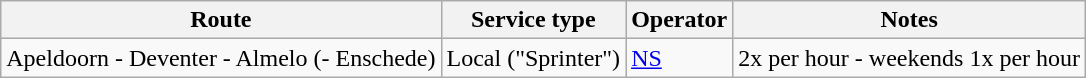<table class="wikitable">
<tr>
<th>Route</th>
<th>Service type</th>
<th>Operator</th>
<th>Notes</th>
</tr>
<tr>
<td>Apeldoorn - Deventer - Almelo (- Enschede)</td>
<td>Local ("Sprinter")</td>
<td><a href='#'>NS</a></td>
<td>2x per hour - weekends 1x per hour</td>
</tr>
</table>
